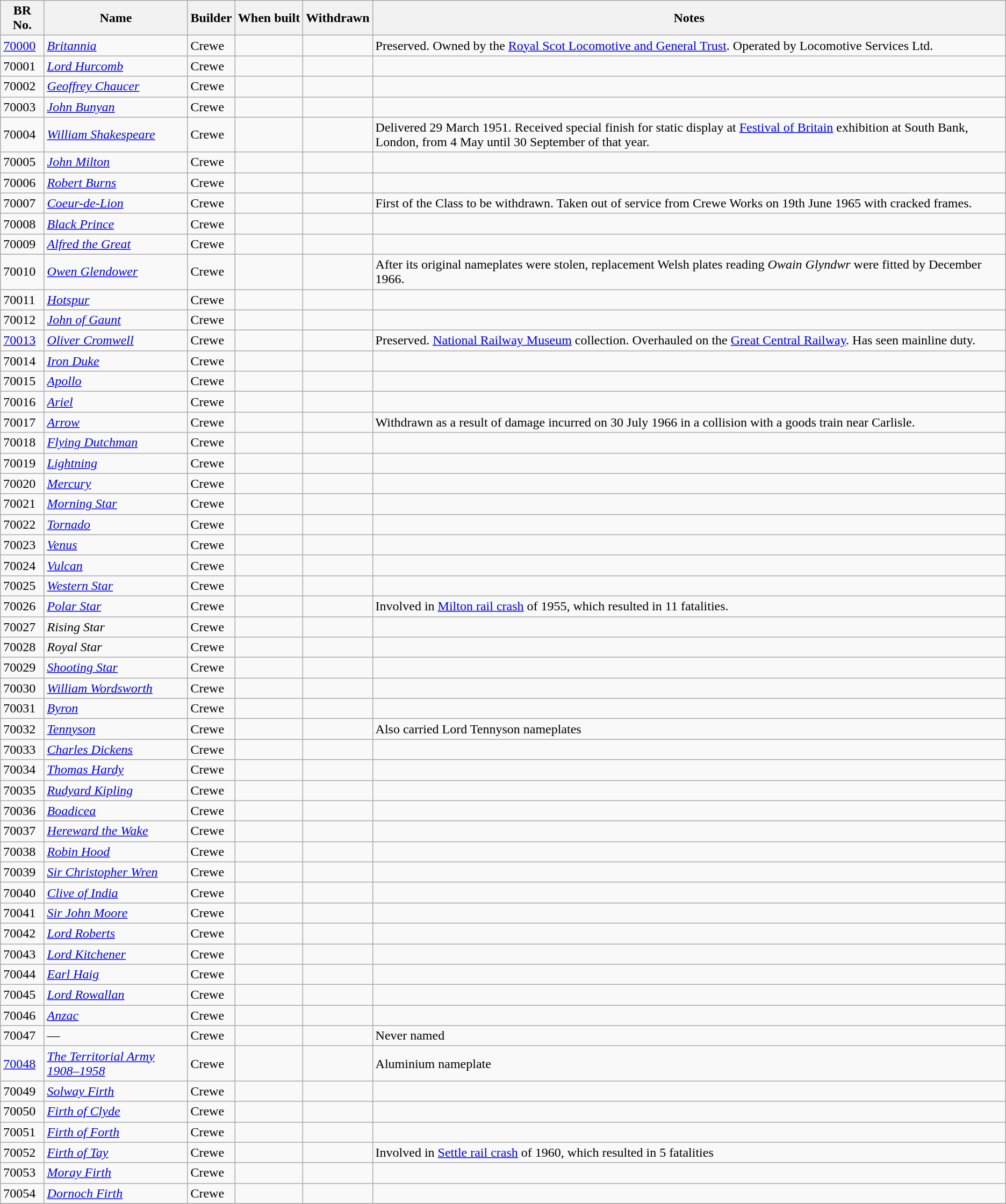<table class="sortable wikitable">
<tr>
<th>BR No.</th>
<th>Name</th>
<th>Builder</th>
<th>When built</th>
<th>Withdrawn</th>
<th>Notes</th>
</tr>
<tr>
<td><a href='#'>70000</a></td>
<td><em><a href='#'>Britannia</a></em></td>
<td>Crewe</td>
<td></td>
<td></td>
<td>Preserved. Owned by the <a href='#'>Royal Scot Locomotive and General Trust</a>. Operated by Locomotive Services Ltd.</td>
</tr>
<tr>
<td>70001</td>
<td><em><a href='#'>Lord Hurcomb</a></em></td>
<td>Crewe</td>
<td></td>
<td></td>
<td></td>
</tr>
<tr>
<td>70002</td>
<td><em><a href='#'>Geoffrey Chaucer</a></em></td>
<td>Crewe</td>
<td></td>
<td></td>
<td></td>
</tr>
<tr>
<td>70003</td>
<td><em><a href='#'>John Bunyan</a></em></td>
<td>Crewe</td>
<td></td>
<td></td>
<td></td>
</tr>
<tr>
<td>70004</td>
<td><em><a href='#'>William Shakespeare</a></em></td>
<td>Crewe</td>
<td></td>
<td></td>
<td>Delivered 29 March 1951. Received special finish for static display at <a href='#'>Festival of Britain</a> exhibition at South Bank, London, from 4 May until 30 September of that year.</td>
</tr>
<tr>
<td>70005</td>
<td><em><a href='#'>John Milton</a></em></td>
<td>Crewe</td>
<td></td>
<td></td>
<td></td>
</tr>
<tr>
<td>70006</td>
<td><em><a href='#'>Robert Burns</a></em></td>
<td>Crewe</td>
<td></td>
<td></td>
<td></td>
</tr>
<tr>
<td>70007</td>
<td><em><a href='#'>Coeur-de-Lion</a></em></td>
<td>Crewe</td>
<td></td>
<td></td>
<td>First of the Class to be withdrawn. Taken out of service from Crewe Works on 19th June 1965 with cracked frames.</td>
</tr>
<tr>
<td>70008</td>
<td><em><a href='#'>Black Prince</a></em></td>
<td>Crewe</td>
<td></td>
<td></td>
<td></td>
</tr>
<tr>
<td>70009</td>
<td><em><a href='#'>Alfred the Great</a></em></td>
<td>Crewe</td>
<td></td>
<td></td>
<td></td>
</tr>
<tr>
<td>70010</td>
<td><em><a href='#'>Owen Glendower</a></em></td>
<td>Crewe</td>
<td></td>
<td></td>
<td>After its original nameplates were stolen, replacement Welsh plates reading <em>Owain Glyndwr</em> were fitted by December 1966.</td>
</tr>
<tr>
<td>70011</td>
<td><em><a href='#'>Hotspur</a></em></td>
<td>Crewe</td>
<td></td>
<td></td>
<td></td>
</tr>
<tr>
<td>70012</td>
<td><em><a href='#'>John of Gaunt</a></em></td>
<td>Crewe</td>
<td></td>
<td></td>
<td></td>
</tr>
<tr>
<td><a href='#'>70013</a></td>
<td><em><a href='#'>Oliver Cromwell</a></em></td>
<td>Crewe</td>
<td></td>
<td></td>
<td>Preserved. <a href='#'>National Railway Museum</a> collection.  Overhauled on the <a href='#'>Great Central Railway</a>. Has seen mainline duty.</td>
</tr>
<tr>
<td>70014</td>
<td><em><a href='#'>Iron Duke</a></em></td>
<td>Crewe</td>
<td></td>
<td></td>
<td></td>
</tr>
<tr>
<td>70015</td>
<td><em><a href='#'>Apollo</a></em></td>
<td>Crewe</td>
<td></td>
<td></td>
<td></td>
</tr>
<tr>
<td>70016</td>
<td><em><a href='#'>Ariel</a></em></td>
<td>Crewe</td>
<td></td>
<td></td>
<td></td>
</tr>
<tr>
<td>70017</td>
<td><em><a href='#'>Arrow</a></em></td>
<td>Crewe</td>
<td></td>
<td></td>
<td>Withdrawn as a result of damage incurred on 30 July 1966 in a collision with a goods train near Carlisle.</td>
</tr>
<tr>
<td>70018</td>
<td><em><a href='#'>Flying Dutchman</a></em></td>
<td>Crewe</td>
<td></td>
<td></td>
<td></td>
</tr>
<tr>
<td>70019</td>
<td><em><a href='#'>Lightning</a></em></td>
<td>Crewe</td>
<td></td>
<td></td>
<td></td>
</tr>
<tr>
<td>70020</td>
<td><em><a href='#'>Mercury</a></em></td>
<td>Crewe</td>
<td></td>
<td></td>
<td></td>
</tr>
<tr>
<td>70021</td>
<td><em><a href='#'>Morning Star</a></em></td>
<td>Crewe</td>
<td></td>
<td></td>
<td></td>
</tr>
<tr>
<td>70022</td>
<td><em><a href='#'>Tornado</a></em></td>
<td>Crewe</td>
<td></td>
<td></td>
<td></td>
</tr>
<tr>
<td>70023</td>
<td><em><a href='#'>Venus</a></em></td>
<td>Crewe</td>
<td></td>
<td></td>
<td></td>
</tr>
<tr>
<td>70024</td>
<td><em><a href='#'>Vulcan</a></em></td>
<td>Crewe</td>
<td></td>
<td></td>
<td></td>
</tr>
<tr>
<td>70025</td>
<td><em><a href='#'>Western Star</a></em></td>
<td>Crewe</td>
<td></td>
<td></td>
<td></td>
</tr>
<tr>
<td>70026</td>
<td><em><a href='#'>Polar Star</a></em></td>
<td>Crewe</td>
<td></td>
<td></td>
<td>Involved in <a href='#'>Milton rail crash</a> of 1955, which resulted in 11 fatalities.</td>
</tr>
<tr>
<td>70027</td>
<td><em>Rising Star</em></td>
<td>Crewe</td>
<td></td>
<td></td>
<td></td>
</tr>
<tr>
<td>70028</td>
<td><em>Royal Star</em></td>
<td>Crewe</td>
<td></td>
<td></td>
<td></td>
</tr>
<tr>
<td>70029</td>
<td><em><a href='#'>Shooting Star</a></em></td>
<td>Crewe</td>
<td></td>
<td></td>
<td></td>
</tr>
<tr>
<td>70030</td>
<td><em><a href='#'>William Wordsworth</a></em></td>
<td>Crewe</td>
<td></td>
<td></td>
<td></td>
</tr>
<tr>
<td>70031</td>
<td><em><a href='#'>Byron</a></em></td>
<td>Crewe</td>
<td></td>
<td></td>
<td></td>
</tr>
<tr>
<td>70032</td>
<td><em><a href='#'>Tennyson</a></em></td>
<td>Crewe</td>
<td></td>
<td></td>
<td>Also carried Lord Tennyson nameplates</td>
</tr>
<tr>
<td>70033</td>
<td><em><a href='#'>Charles Dickens</a></em></td>
<td>Crewe</td>
<td></td>
<td></td>
<td></td>
</tr>
<tr>
<td>70034</td>
<td><em><a href='#'>Thomas Hardy</a></em></td>
<td>Crewe</td>
<td></td>
<td></td>
<td></td>
</tr>
<tr>
<td>70035</td>
<td><em><a href='#'>Rudyard Kipling</a></em></td>
<td>Crewe</td>
<td></td>
<td></td>
<td></td>
</tr>
<tr>
<td>70036</td>
<td><em><a href='#'>Boadicea</a></em></td>
<td>Crewe</td>
<td></td>
<td></td>
<td></td>
</tr>
<tr>
<td>70037</td>
<td><em><a href='#'>Hereward the Wake</a></em></td>
<td>Crewe</td>
<td></td>
<td></td>
<td></td>
</tr>
<tr>
<td>70038</td>
<td><em><a href='#'>Robin Hood</a></em></td>
<td>Crewe</td>
<td></td>
<td></td>
<td></td>
</tr>
<tr>
<td>70039</td>
<td><em><a href='#'>Sir Christopher Wren</a></em></td>
<td>Crewe</td>
<td></td>
<td></td>
<td></td>
</tr>
<tr>
<td>70040</td>
<td><em><a href='#'>Clive of India</a></em></td>
<td>Crewe</td>
<td></td>
<td></td>
<td></td>
</tr>
<tr>
<td>70041</td>
<td><em><a href='#'>Sir John Moore</a></em></td>
<td>Crewe</td>
<td></td>
<td></td>
<td></td>
</tr>
<tr>
<td>70042</td>
<td><em><a href='#'>Lord Roberts</a></em></td>
<td>Crewe</td>
<td></td>
<td></td>
<td></td>
</tr>
<tr>
<td>70043</td>
<td><em><a href='#'>Lord Kitchener</a></em></td>
<td>Crewe</td>
<td></td>
<td></td>
<td></td>
</tr>
<tr>
<td>70044</td>
<td><em><a href='#'>Earl Haig</a></em></td>
<td>Crewe</td>
<td></td>
<td></td>
<td></td>
</tr>
<tr>
<td>70045</td>
<td><em><a href='#'>Lord Rowallan</a></em></td>
<td>Crewe</td>
<td></td>
<td></td>
<td></td>
</tr>
<tr>
<td>70046</td>
<td><em><a href='#'>Anzac</a></em></td>
<td>Crewe</td>
<td></td>
<td></td>
<td></td>
</tr>
<tr>
<td>70047</td>
<td>—</td>
<td>Crewe</td>
<td></td>
<td></td>
<td>Never named</td>
</tr>
<tr>
<td><a href='#'>70048</a></td>
<td><em><a href='#'>The Territorial Army 1908–1958</a></em></td>
<td>Crewe</td>
<td></td>
<td></td>
<td>Aluminium nameplate</td>
</tr>
<tr>
<td>70049</td>
<td><em><a href='#'>Solway Firth</a></em></td>
<td>Crewe</td>
<td></td>
<td></td>
<td></td>
</tr>
<tr>
<td>70050</td>
<td><em><a href='#'>Firth of Clyde</a></em></td>
<td>Crewe</td>
<td></td>
<td></td>
<td></td>
</tr>
<tr>
<td>70051</td>
<td><em><a href='#'>Firth of Forth</a></em></td>
<td>Crewe</td>
<td></td>
<td></td>
<td></td>
</tr>
<tr>
<td>70052</td>
<td><em><a href='#'>Firth of Tay</a></em></td>
<td>Crewe</td>
<td></td>
<td></td>
<td>Involved in <a href='#'>Settle rail crash</a> of 1960, which resulted in 5 fatalities</td>
</tr>
<tr>
<td>70053</td>
<td><em><a href='#'>Moray Firth</a></em></td>
<td>Crewe</td>
<td></td>
<td></td>
<td></td>
</tr>
<tr>
<td>70054</td>
<td><em><a href='#'>Dornoch Firth</a></em></td>
<td>Crewe</td>
<td></td>
<td></td>
<td></td>
</tr>
<tr>
</tr>
</table>
